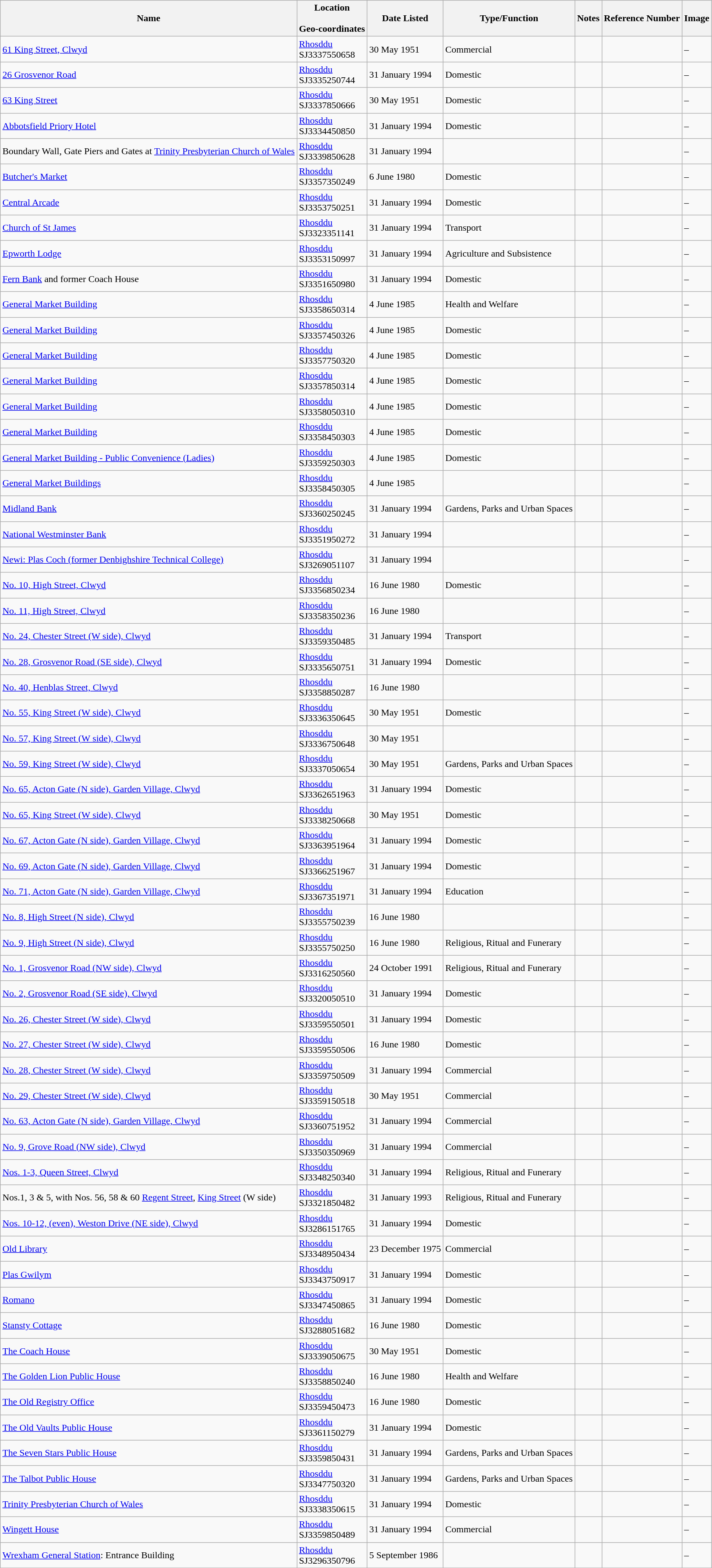<table class="wikitable sortable">
<tr>
<th>Name</th>
<th>Location<br><br>Geo-coordinates</th>
<th>Date Listed</th>
<th>Type/Function</th>
<th>Notes</th>
<th>Reference Number</th>
<th>Image</th>
</tr>
<tr>
<td><a href='#'>61 King Street, Clwyd</a></td>
<td><a href='#'>Rhosddu</a><br>SJ3337550658<br></td>
<td>30 May 1951</td>
<td>Commercial</td>
<td></td>
<td></td>
<td>–</td>
</tr>
<tr>
<td><a href='#'>26 Grosvenor Road</a>  </td>
<td><a href='#'>Rhosddu</a><br>SJ3335250744<br></td>
<td>31 January 1994</td>
<td>Domestic</td>
<td></td>
<td></td>
<td>–</td>
</tr>
<tr>
<td><a href='#'>63 King Street</a></td>
<td><a href='#'>Rhosddu</a><br>SJ3337850666<br></td>
<td>30 May 1951</td>
<td>Domestic</td>
<td></td>
<td></td>
<td>–</td>
</tr>
<tr>
<td><a href='#'>Abbotsfield Priory Hotel</a></td>
<td><a href='#'>Rhosddu</a><br>SJ3334450850<br></td>
<td>31 January 1994</td>
<td>Domestic</td>
<td></td>
<td></td>
<td>–</td>
</tr>
<tr>
<td>Boundary Wall, Gate Piers and Gates at <a href='#'>Trinity Presbyterian Church of Wales</a></td>
<td><a href='#'>Rhosddu</a><br>SJ3339850628<br></td>
<td>31 January 1994</td>
<td></td>
<td></td>
<td></td>
<td>–</td>
</tr>
<tr>
<td><a href='#'>Butcher's Market</a></td>
<td><a href='#'>Rhosddu</a><br>SJ3357350249<br></td>
<td>6 June 1980</td>
<td>Domestic</td>
<td></td>
<td></td>
<td>–</td>
</tr>
<tr>
<td><a href='#'>Central Arcade</a></td>
<td><a href='#'>Rhosddu</a><br>SJ3353750251<br></td>
<td>31 January 1994</td>
<td>Domestic</td>
<td></td>
<td></td>
<td>–</td>
</tr>
<tr>
<td><a href='#'>Church of St James</a></td>
<td><a href='#'>Rhosddu</a><br>SJ3323351141<br></td>
<td>31 January 1994</td>
<td>Transport</td>
<td></td>
<td></td>
<td>–</td>
</tr>
<tr>
<td><a href='#'>Epworth Lodge</a></td>
<td><a href='#'>Rhosddu</a><br>SJ3353150997<br></td>
<td>31 January 1994</td>
<td>Agriculture and Subsistence</td>
<td></td>
<td></td>
<td>–</td>
</tr>
<tr>
<td><a href='#'>Fern Bank</a> and former Coach House</td>
<td><a href='#'>Rhosddu</a><br>SJ3351650980<br></td>
<td>31 January 1994</td>
<td>Domestic</td>
<td></td>
<td></td>
<td>–</td>
</tr>
<tr>
<td><a href='#'>General Market Building</a></td>
<td><a href='#'>Rhosddu</a><br>SJ3358650314<br></td>
<td>4 June 1985</td>
<td>Health and Welfare</td>
<td></td>
<td></td>
<td>–</td>
</tr>
<tr>
<td><a href='#'>General Market Building</a></td>
<td><a href='#'>Rhosddu</a><br>SJ3357450326<br></td>
<td>4 June 1985</td>
<td>Domestic</td>
<td></td>
<td></td>
<td>–</td>
</tr>
<tr>
<td><a href='#'>General Market Building</a></td>
<td><a href='#'>Rhosddu</a><br>SJ3357750320<br></td>
<td>4 June 1985</td>
<td>Domestic</td>
<td></td>
<td></td>
<td>–</td>
</tr>
<tr>
<td><a href='#'>General Market Building</a></td>
<td><a href='#'>Rhosddu</a><br>SJ3357850314<br></td>
<td>4 June 1985</td>
<td>Domestic</td>
<td></td>
<td></td>
<td>–</td>
</tr>
<tr>
<td><a href='#'>General Market Building</a></td>
<td><a href='#'>Rhosddu</a><br>SJ3358050310<br></td>
<td>4 June 1985</td>
<td>Domestic</td>
<td></td>
<td></td>
<td>–</td>
</tr>
<tr>
<td><a href='#'>General Market Building</a></td>
<td><a href='#'>Rhosddu</a><br>SJ3358450303<br></td>
<td>4 June 1985</td>
<td>Domestic</td>
<td></td>
<td></td>
<td>–</td>
</tr>
<tr>
<td><a href='#'>General Market Building - Public Convenience (Ladies)</a></td>
<td><a href='#'>Rhosddu</a><br>SJ3359250303<br></td>
<td>4 June 1985</td>
<td>Domestic</td>
<td></td>
<td></td>
<td>–</td>
</tr>
<tr>
<td><a href='#'>General Market Buildings</a></td>
<td><a href='#'>Rhosddu</a><br>SJ3358450305<br></td>
<td>4 June 1985</td>
<td></td>
<td></td>
<td></td>
<td>–</td>
</tr>
<tr>
<td><a href='#'>Midland Bank</a></td>
<td><a href='#'>Rhosddu</a><br>SJ3360250245<br></td>
<td>31 January 1994</td>
<td>Gardens, Parks and Urban Spaces</td>
<td></td>
<td></td>
<td>–</td>
</tr>
<tr>
<td><a href='#'>National Westminster Bank</a></td>
<td><a href='#'>Rhosddu</a><br>SJ3351950272<br></td>
<td>31 January 1994</td>
<td></td>
<td></td>
<td></td>
<td>–</td>
</tr>
<tr>
<td><a href='#'>Newi: Plas Coch (former Denbighshire Technical College)</a></td>
<td><a href='#'>Rhosddu</a><br>SJ3269051107<br></td>
<td>31 January 1994</td>
<td></td>
<td></td>
<td></td>
<td>–</td>
</tr>
<tr>
<td><a href='#'>No. 10, High Street, Clwyd</a></td>
<td><a href='#'>Rhosddu</a><br>SJ3356850234<br></td>
<td>16 June 1980</td>
<td>Domestic</td>
<td></td>
<td></td>
<td>–</td>
</tr>
<tr>
<td><a href='#'>No. 11, High Street, Clwyd</a></td>
<td><a href='#'>Rhosddu</a><br>SJ3358350236<br></td>
<td>16 June 1980</td>
<td></td>
<td></td>
<td></td>
<td>–</td>
</tr>
<tr>
<td><a href='#'>No. 24, Chester Street (W side), Clwyd</a></td>
<td><a href='#'>Rhosddu</a><br>SJ3359350485<br></td>
<td>31 January 1994</td>
<td>Transport</td>
<td></td>
<td></td>
<td>–</td>
</tr>
<tr>
<td><a href='#'>No. 28, Grosvenor Road (SE side), Clwyd</a></td>
<td><a href='#'>Rhosddu</a><br>SJ3335650751<br></td>
<td>31 January 1994</td>
<td>Domestic</td>
<td></td>
<td></td>
<td>–</td>
</tr>
<tr>
<td><a href='#'>No. 40, Henblas Street, Clwyd</a></td>
<td><a href='#'>Rhosddu</a><br>SJ3358850287<br></td>
<td>16 June 1980</td>
<td></td>
<td></td>
<td></td>
<td>–</td>
</tr>
<tr>
<td><a href='#'>No. 55, King Street (W side), Clwyd</a></td>
<td><a href='#'>Rhosddu</a><br>SJ3336350645<br></td>
<td>30 May 1951</td>
<td>Domestic</td>
<td></td>
<td></td>
<td>–</td>
</tr>
<tr>
<td><a href='#'>No. 57, King Street (W side), Clwyd</a></td>
<td><a href='#'>Rhosddu</a><br>SJ3336750648<br></td>
<td>30 May 1951</td>
<td></td>
<td></td>
<td></td>
<td>–</td>
</tr>
<tr>
<td><a href='#'>No. 59, King Street (W side), Clwyd</a></td>
<td><a href='#'>Rhosddu</a><br>SJ3337050654<br></td>
<td>30 May 1951</td>
<td>Gardens, Parks and Urban Spaces</td>
<td></td>
<td></td>
<td>–</td>
</tr>
<tr>
<td><a href='#'>No. 65, Acton Gate (N side), Garden Village, Clwyd</a></td>
<td><a href='#'>Rhosddu</a><br>SJ3362651963<br></td>
<td>31 January 1994</td>
<td>Domestic</td>
<td></td>
<td></td>
<td>–</td>
</tr>
<tr>
<td><a href='#'>No. 65, King Street (W side), Clwyd</a></td>
<td><a href='#'>Rhosddu</a><br>SJ3338250668<br></td>
<td>30 May 1951</td>
<td>Domestic</td>
<td></td>
<td></td>
<td>–</td>
</tr>
<tr>
<td><a href='#'>No. 67, Acton Gate (N side), Garden Village, Clwyd</a></td>
<td><a href='#'>Rhosddu</a><br>SJ3363951964<br></td>
<td>31 January 1994</td>
<td>Domestic</td>
<td></td>
<td></td>
<td>–</td>
</tr>
<tr>
<td><a href='#'>No. 69, Acton Gate (N side), Garden Village, Clwyd</a></td>
<td><a href='#'>Rhosddu</a><br>SJ3366251967<br></td>
<td>31 January 1994</td>
<td>Domestic</td>
<td></td>
<td></td>
<td>–</td>
</tr>
<tr>
<td><a href='#'>No. 71, Acton Gate (N side), Garden Village, Clwyd</a></td>
<td><a href='#'>Rhosddu</a><br>SJ3367351971<br></td>
<td>31 January 1994</td>
<td>Education</td>
<td></td>
<td></td>
<td>–</td>
</tr>
<tr>
<td><a href='#'>No. 8, High Street (N side), Clwyd</a></td>
<td><a href='#'>Rhosddu</a><br>SJ3355750239<br></td>
<td>16 June 1980</td>
<td></td>
<td></td>
<td></td>
<td>–</td>
</tr>
<tr>
<td><a href='#'>No. 9, High Street (N side), Clwyd</a></td>
<td><a href='#'>Rhosddu</a><br>SJ3355750250<br></td>
<td>16 June 1980</td>
<td>Religious, Ritual and Funerary</td>
<td></td>
<td></td>
<td>–</td>
</tr>
<tr>
<td><a href='#'>No. 1, Grosvenor Road (NW side), Clwyd</a></td>
<td><a href='#'>Rhosddu</a><br>SJ3316250560<br></td>
<td>24 October 1991</td>
<td>Religious, Ritual and Funerary</td>
<td></td>
<td></td>
<td>–</td>
</tr>
<tr>
<td><a href='#'>No. 2, Grosvenor Road (SE side), Clwyd</a></td>
<td><a href='#'>Rhosddu</a><br>SJ3320050510<br></td>
<td>31 January 1994</td>
<td>Domestic</td>
<td></td>
<td></td>
<td>–</td>
</tr>
<tr>
<td><a href='#'>No. 26, Chester Street (W side), Clwyd</a></td>
<td><a href='#'>Rhosddu</a><br>SJ3359550501<br></td>
<td>31 January 1994</td>
<td>Domestic</td>
<td></td>
<td></td>
<td>–</td>
</tr>
<tr>
<td><a href='#'>No. 27, Chester Street (W side), Clwyd</a></td>
<td><a href='#'>Rhosddu</a><br>SJ3359550506<br></td>
<td>16 June 1980</td>
<td>Domestic</td>
<td></td>
<td></td>
<td>–</td>
</tr>
<tr>
<td><a href='#'>No. 28, Chester Street (W side), Clwyd</a></td>
<td><a href='#'>Rhosddu</a><br>SJ3359750509<br></td>
<td>31 January 1994</td>
<td>Commercial</td>
<td></td>
<td></td>
<td>–</td>
</tr>
<tr>
<td><a href='#'>No. 29, Chester Street (W side), Clwyd</a></td>
<td><a href='#'>Rhosddu</a><br>SJ3359150518<br></td>
<td>30 May 1951</td>
<td>Commercial</td>
<td></td>
<td></td>
<td>–</td>
</tr>
<tr>
<td><a href='#'>No. 63, Acton Gate (N side), Garden Village, Clwyd</a></td>
<td><a href='#'>Rhosddu</a><br>SJ3360751952<br></td>
<td>31 January 1994</td>
<td>Commercial</td>
<td></td>
<td></td>
<td>–</td>
</tr>
<tr>
<td><a href='#'>No. 9, Grove Road (NW side), Clwyd</a></td>
<td><a href='#'>Rhosddu</a><br>SJ3350350969<br></td>
<td>31 January 1994</td>
<td>Commercial</td>
<td></td>
<td></td>
<td>–</td>
</tr>
<tr>
<td><a href='#'>Nos. 1-3, Queen Street, Clwyd</a></td>
<td><a href='#'>Rhosddu</a><br>SJ3348250340<br></td>
<td>31 January 1994</td>
<td>Religious, Ritual and Funerary</td>
<td></td>
<td></td>
<td>–</td>
</tr>
<tr>
<td>Nos.1, 3 & 5, with Nos. 56, 58 & 60 <a href='#'>Regent Street</a>, <a href='#'>King Street</a> (W side)</td>
<td><a href='#'>Rhosddu</a><br>SJ3321850482<br></td>
<td>31 January 1993</td>
<td>Religious, Ritual and Funerary</td>
<td></td>
<td></td>
<td>–</td>
</tr>
<tr>
<td><a href='#'>Nos. 10-12, (even), Weston Drive (NE side), Clwyd</a></td>
<td><a href='#'>Rhosddu</a><br>SJ3286151765<br></td>
<td>31 January 1994</td>
<td>Domestic</td>
<td></td>
<td></td>
<td>–</td>
</tr>
<tr>
<td><a href='#'>Old Library</a></td>
<td><a href='#'>Rhosddu</a><br>SJ3348950434<br></td>
<td>23 December 1975</td>
<td>Commercial</td>
<td></td>
<td></td>
<td>–</td>
</tr>
<tr>
<td><a href='#'>Plas Gwilym</a></td>
<td><a href='#'>Rhosddu</a><br>SJ3343750917<br></td>
<td>31 January 1994</td>
<td>Domestic</td>
<td></td>
<td></td>
<td>–</td>
</tr>
<tr>
<td><a href='#'>Romano</a></td>
<td><a href='#'>Rhosddu</a><br>SJ3347450865<br></td>
<td>31 January 1994</td>
<td>Domestic</td>
<td></td>
<td></td>
<td>–</td>
</tr>
<tr>
<td><a href='#'>Stansty Cottage</a></td>
<td><a href='#'>Rhosddu</a><br>SJ3288051682<br></td>
<td>16 June 1980</td>
<td>Domestic</td>
<td></td>
<td></td>
<td>–</td>
</tr>
<tr>
<td><a href='#'>The Coach House</a></td>
<td><a href='#'>Rhosddu</a><br>SJ3339050675<br></td>
<td>30 May 1951</td>
<td>Domestic</td>
<td></td>
<td></td>
<td>–</td>
</tr>
<tr>
<td><a href='#'>The Golden Lion Public House</a></td>
<td><a href='#'>Rhosddu</a><br>SJ3358850240<br></td>
<td>16 June 1980</td>
<td>Health and Welfare</td>
<td></td>
<td></td>
<td>–</td>
</tr>
<tr>
<td><a href='#'>The Old Registry Office</a></td>
<td><a href='#'>Rhosddu</a><br>SJ3359450473<br></td>
<td>16 June 1980</td>
<td>Domestic</td>
<td></td>
<td></td>
<td>–</td>
</tr>
<tr>
<td><a href='#'>The Old Vaults Public House</a></td>
<td><a href='#'>Rhosddu</a><br>SJ3361150279<br></td>
<td>31 January 1994</td>
<td>Domestic</td>
<td></td>
<td></td>
<td>–</td>
</tr>
<tr>
<td><a href='#'>The Seven Stars Public House</a></td>
<td><a href='#'>Rhosddu</a><br>SJ3359850431<br></td>
<td>31 January 1994</td>
<td>Gardens, Parks and Urban Spaces</td>
<td></td>
<td></td>
<td>–</td>
</tr>
<tr>
<td><a href='#'>The Talbot Public House</a></td>
<td><a href='#'>Rhosddu</a><br>SJ3347750320<br></td>
<td>31 January 1994</td>
<td>Gardens, Parks and Urban Spaces</td>
<td></td>
<td></td>
<td>–</td>
</tr>
<tr>
<td><a href='#'>Trinity Presbyterian Church of Wales</a></td>
<td><a href='#'>Rhosddu</a><br>SJ3338350615<br></td>
<td>31 January 1994</td>
<td>Domestic</td>
<td></td>
<td></td>
<td>–</td>
</tr>
<tr>
<td><a href='#'>Wingett House</a></td>
<td><a href='#'>Rhosddu</a><br>SJ3359850489<br></td>
<td>31 January 1994</td>
<td>Commercial</td>
<td></td>
<td></td>
<td>–</td>
</tr>
<tr>
<td><a href='#'>Wrexham General Station</a>: Entrance Building</td>
<td><a href='#'>Rhosddu</a><br>SJ3296350796<br></td>
<td>5 September 1986</td>
<td></td>
<td></td>
<td></td>
<td>–</td>
</tr>
</table>
